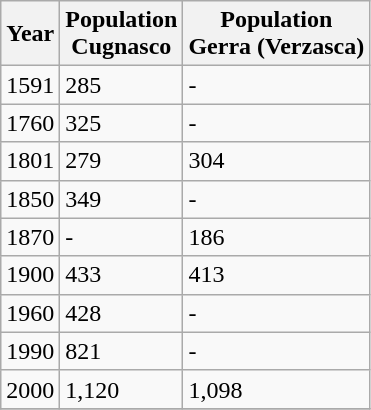<table class="wikitable">
<tr>
<th>Year</th>
<th>Population <br>Cugnasco</th>
<th>Population <br>Gerra (Verzasca)</th>
</tr>
<tr>
<td>1591</td>
<td>285</td>
<td>-</td>
</tr>
<tr>
<td>1760</td>
<td>325</td>
<td>-</td>
</tr>
<tr>
<td>1801</td>
<td>279</td>
<td>304</td>
</tr>
<tr>
<td>1850</td>
<td>349</td>
<td>-</td>
</tr>
<tr>
<td>1870</td>
<td>-</td>
<td>186</td>
</tr>
<tr>
<td>1900</td>
<td>433</td>
<td>413</td>
</tr>
<tr>
<td>1960</td>
<td>428</td>
<td>-</td>
</tr>
<tr>
<td>1990</td>
<td>821</td>
<td>-</td>
</tr>
<tr>
<td>2000</td>
<td>1,120</td>
<td>1,098</td>
</tr>
<tr>
</tr>
</table>
